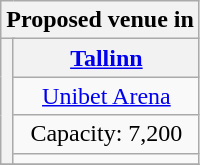<table class="wikitable" style="text-align:center">
<tr>
<th colspan="3">Proposed venue in </th>
</tr>
<tr>
<th rowspan="4" colspan="2"></th>
<th><a href='#'>Tallinn</a></th>
</tr>
<tr>
<td><a href='#'>Unibet Arena</a></td>
</tr>
<tr>
<td>Capacity: 7,200</td>
</tr>
<tr>
<td></td>
</tr>
<tr>
</tr>
</table>
